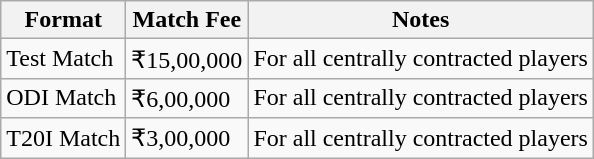<table class="wikitable">
<tr>
<th>Format</th>
<th>Match Fee</th>
<th>Notes</th>
</tr>
<tr>
<td>Test Match</td>
<td>₹15,00,000</td>
<td>For all centrally contracted players</td>
</tr>
<tr>
<td>ODI Match</td>
<td>₹6,00,000</td>
<td>For all centrally contracted players</td>
</tr>
<tr>
<td>T20I Match</td>
<td>₹3,00,000</td>
<td>For all centrally contracted players</td>
</tr>
</table>
